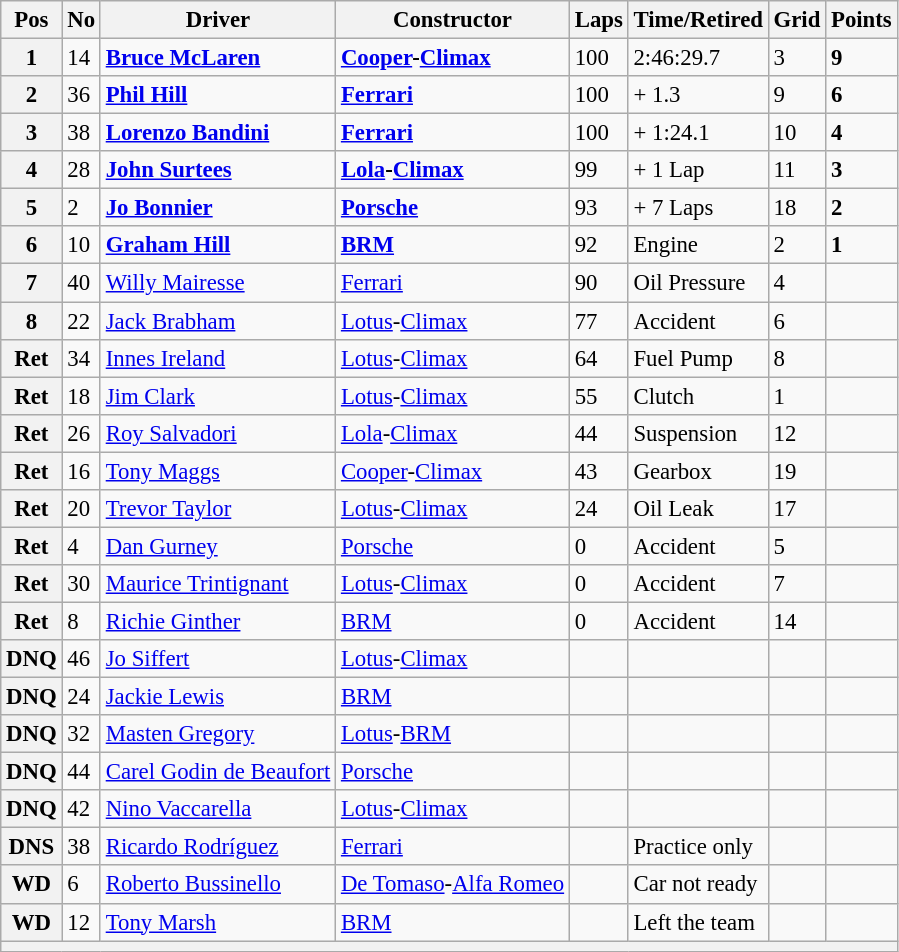<table class="wikitable" style="font-size: 95%;">
<tr>
<th>Pos</th>
<th>No</th>
<th>Driver</th>
<th>Constructor</th>
<th>Laps</th>
<th>Time/Retired</th>
<th>Grid</th>
<th>Points</th>
</tr>
<tr>
<th>1</th>
<td>14</td>
<td> <strong><a href='#'>Bruce McLaren</a></strong></td>
<td><strong><a href='#'>Cooper</a>-<a href='#'>Climax</a></strong></td>
<td>100</td>
<td>2:46:29.7</td>
<td>3</td>
<td><strong>9</strong></td>
</tr>
<tr>
<th>2</th>
<td>36</td>
<td> <strong><a href='#'>Phil Hill</a></strong></td>
<td><strong><a href='#'>Ferrari</a></strong></td>
<td>100</td>
<td>+ 1.3</td>
<td>9</td>
<td><strong>6</strong></td>
</tr>
<tr>
<th>3</th>
<td>38</td>
<td> <strong><a href='#'>Lorenzo Bandini</a></strong></td>
<td><strong><a href='#'>Ferrari</a></strong></td>
<td>100</td>
<td>+ 1:24.1</td>
<td>10</td>
<td><strong>4</strong></td>
</tr>
<tr>
<th>4</th>
<td>28</td>
<td> <strong><a href='#'>John Surtees</a></strong></td>
<td><strong><a href='#'>Lola</a>-<a href='#'>Climax</a></strong></td>
<td>99</td>
<td>+ 1 Lap</td>
<td>11</td>
<td><strong>3</strong></td>
</tr>
<tr>
<th>5</th>
<td>2</td>
<td> <strong><a href='#'>Jo Bonnier</a></strong></td>
<td><strong><a href='#'>Porsche</a></strong></td>
<td>93</td>
<td>+ 7 Laps</td>
<td>18</td>
<td><strong>2</strong></td>
</tr>
<tr>
<th>6</th>
<td>10</td>
<td> <strong><a href='#'>Graham Hill</a></strong></td>
<td><strong><a href='#'>BRM</a></strong></td>
<td>92</td>
<td>Engine</td>
<td>2</td>
<td><strong>1</strong></td>
</tr>
<tr>
<th>7</th>
<td>40</td>
<td> <a href='#'>Willy Mairesse</a></td>
<td><a href='#'>Ferrari</a></td>
<td>90</td>
<td>Oil Pressure</td>
<td>4</td>
<td> </td>
</tr>
<tr>
<th>8</th>
<td>22</td>
<td> <a href='#'>Jack Brabham</a></td>
<td><a href='#'>Lotus</a>-<a href='#'>Climax</a></td>
<td>77</td>
<td>Accident</td>
<td>6</td>
<td> </td>
</tr>
<tr>
<th>Ret</th>
<td>34</td>
<td> <a href='#'>Innes Ireland</a></td>
<td><a href='#'>Lotus</a>-<a href='#'>Climax</a></td>
<td>64</td>
<td>Fuel Pump</td>
<td>8</td>
<td> </td>
</tr>
<tr>
<th>Ret</th>
<td>18</td>
<td> <a href='#'>Jim Clark</a></td>
<td><a href='#'>Lotus</a>-<a href='#'>Climax</a></td>
<td>55</td>
<td>Clutch</td>
<td>1</td>
<td> </td>
</tr>
<tr>
<th>Ret</th>
<td>26</td>
<td> <a href='#'>Roy Salvadori</a></td>
<td><a href='#'>Lola</a>-<a href='#'>Climax</a></td>
<td>44</td>
<td>Suspension</td>
<td>12</td>
<td> </td>
</tr>
<tr>
<th>Ret</th>
<td>16</td>
<td> <a href='#'>Tony Maggs</a></td>
<td><a href='#'>Cooper</a>-<a href='#'>Climax</a></td>
<td>43</td>
<td>Gearbox</td>
<td>19</td>
<td> </td>
</tr>
<tr>
<th>Ret</th>
<td>20</td>
<td> <a href='#'>Trevor Taylor</a></td>
<td><a href='#'>Lotus</a>-<a href='#'>Climax</a></td>
<td>24</td>
<td>Oil Leak</td>
<td>17</td>
<td> </td>
</tr>
<tr>
<th>Ret</th>
<td>4</td>
<td> <a href='#'>Dan Gurney</a></td>
<td><a href='#'>Porsche</a></td>
<td>0</td>
<td>Accident</td>
<td>5</td>
<td> </td>
</tr>
<tr>
<th>Ret</th>
<td>30</td>
<td> <a href='#'>Maurice Trintignant</a></td>
<td><a href='#'>Lotus</a>-<a href='#'>Climax</a></td>
<td>0</td>
<td>Accident</td>
<td>7</td>
<td> </td>
</tr>
<tr>
<th>Ret</th>
<td>8</td>
<td> <a href='#'>Richie Ginther</a></td>
<td><a href='#'>BRM</a></td>
<td>0</td>
<td>Accident</td>
<td>14</td>
<td> </td>
</tr>
<tr>
<th>DNQ</th>
<td>46</td>
<td> <a href='#'>Jo Siffert</a></td>
<td><a href='#'>Lotus</a>-<a href='#'>Climax</a></td>
<td> </td>
<td></td>
<td></td>
<td> </td>
</tr>
<tr>
<th>DNQ</th>
<td>24</td>
<td> <a href='#'>Jackie Lewis</a></td>
<td><a href='#'>BRM</a></td>
<td> </td>
<td></td>
<td></td>
<td> </td>
</tr>
<tr>
<th>DNQ</th>
<td>32</td>
<td> <a href='#'>Masten Gregory</a></td>
<td><a href='#'>Lotus</a>-<a href='#'>BRM</a></td>
<td> </td>
<td></td>
<td></td>
<td> </td>
</tr>
<tr>
<th>DNQ</th>
<td>44</td>
<td> <a href='#'>Carel Godin de Beaufort</a></td>
<td><a href='#'>Porsche</a></td>
<td> </td>
<td></td>
<td></td>
<td> </td>
</tr>
<tr>
<th>DNQ</th>
<td>42</td>
<td> <a href='#'>Nino Vaccarella</a></td>
<td><a href='#'>Lotus</a>-<a href='#'>Climax</a></td>
<td> </td>
<td> </td>
<td> </td>
<td> </td>
</tr>
<tr>
<th>DNS</th>
<td>38</td>
<td> <a href='#'>Ricardo Rodríguez</a></td>
<td><a href='#'>Ferrari</a></td>
<td></td>
<td>Practice only</td>
<td></td>
<td></td>
</tr>
<tr>
<th>WD</th>
<td>6</td>
<td> <a href='#'>Roberto Bussinello</a></td>
<td><a href='#'>De Tomaso</a>-<a href='#'>Alfa Romeo</a></td>
<td></td>
<td>Car not ready</td>
<td></td>
<td></td>
</tr>
<tr>
<th>WD</th>
<td>12</td>
<td> <a href='#'>Tony Marsh</a></td>
<td><a href='#'>BRM</a></td>
<td></td>
<td>Left the team</td>
<td></td>
<td></td>
</tr>
<tr>
<th colspan="8"></th>
</tr>
</table>
